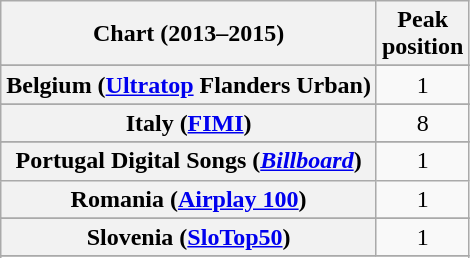<table class="wikitable sortable plainrowheaders" style="text-align:center">
<tr>
<th>Chart (2013–2015)</th>
<th>Peak<br>position</th>
</tr>
<tr>
</tr>
<tr>
</tr>
<tr>
</tr>
<tr>
<th scope="row">Belgium (<a href='#'>Ultratop</a> Flanders Urban)</th>
<td align="center">1</td>
</tr>
<tr>
</tr>
<tr>
</tr>
<tr>
</tr>
<tr>
</tr>
<tr>
</tr>
<tr>
</tr>
<tr>
</tr>
<tr>
</tr>
<tr>
</tr>
<tr>
</tr>
<tr>
</tr>
<tr>
<th scope="row">Italy (<a href='#'>FIMI</a>)</th>
<td align="center">8</td>
</tr>
<tr>
</tr>
<tr>
</tr>
<tr>
</tr>
<tr>
</tr>
<tr>
</tr>
<tr>
<th scope="row">Portugal Digital Songs (<em><a href='#'>Billboard</a></em>)</th>
<td align="center">1</td>
</tr>
<tr>
<th scope="row">Romania (<a href='#'>Airplay 100</a>)</th>
<td align="center">1</td>
</tr>
<tr>
</tr>
<tr>
</tr>
<tr>
</tr>
<tr>
</tr>
<tr>
<th scope="row">Slovenia (<a href='#'>SloTop50</a>)</th>
<td align=center>1</td>
</tr>
<tr>
</tr>
<tr>
</tr>
<tr>
</tr>
<tr>
</tr>
<tr>
</tr>
<tr>
</tr>
<tr>
</tr>
<tr>
</tr>
<tr>
</tr>
<tr>
</tr>
<tr>
</tr>
<tr>
</tr>
<tr>
</tr>
<tr>
</tr>
<tr>
</tr>
</table>
